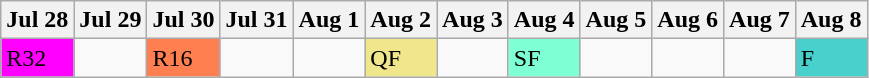<table class="wikitable olympic-schedule Boxing">
<tr>
<th>Jul 28</th>
<th>Jul 29</th>
<th>Jul 30</th>
<th>Jul 31</th>
<th>Aug 1</th>
<th>Aug 2</th>
<th>Aug 3</th>
<th>Aug 4</th>
<th>Aug 5</th>
<th>Aug 6</th>
<th>Aug 7</th>
<th>Aug 8</th>
</tr>
<tr>
<td bgcolor="#FF00FF" class="roundof32">R32</td>
<td></td>
<td bgcolor="#FF7F50" class="roundof16">R16</td>
<td></td>
<td></td>
<td bgcolor="#F0E68C" class="quarterfinals">QF</td>
<td></td>
<td bgcolor="#7FFFD4" class="semifinals">SF</td>
<td></td>
<td></td>
<td></td>
<td bgcolor="#48D1CC" class="final">F</td>
</tr>
</table>
